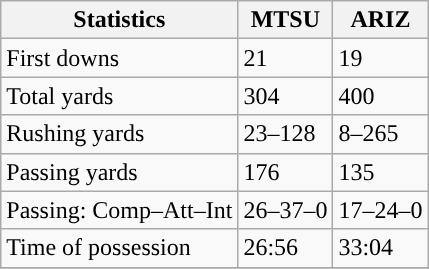<table class="wikitable" style="float: left;">
<tr>
<th>Statistics</th>
<th>MTSU</th>
<th>ARIZ</th>
</tr>
<tr>
<td>First downs</td>
<td>21</td>
<td>19</td>
</tr>
<tr>
<td>Total yards</td>
<td>304</td>
<td>400</td>
</tr>
<tr>
<td>Rushing yards</td>
<td>23–128</td>
<td>8–265</td>
</tr>
<tr>
<td>Passing yards</td>
<td>176</td>
<td>135</td>
</tr>
<tr>
<td>Passing: Comp–Att–Int</td>
<td>26–37–0</td>
<td>17–24–0</td>
</tr>
<tr>
<td>Time of possession</td>
<td>26:56</td>
<td>33:04</td>
</tr>
<tr>
</tr>
</table>
